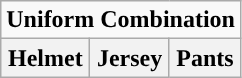<table class="wikitable">
<tr>
<td align="center" Colspan="3"><strong>Uniform Combination</strong></td>
</tr>
<tr align="center">
<th>Helmet</th>
<th>Jersey</th>
<th>Pants</th>
</tr>
</table>
